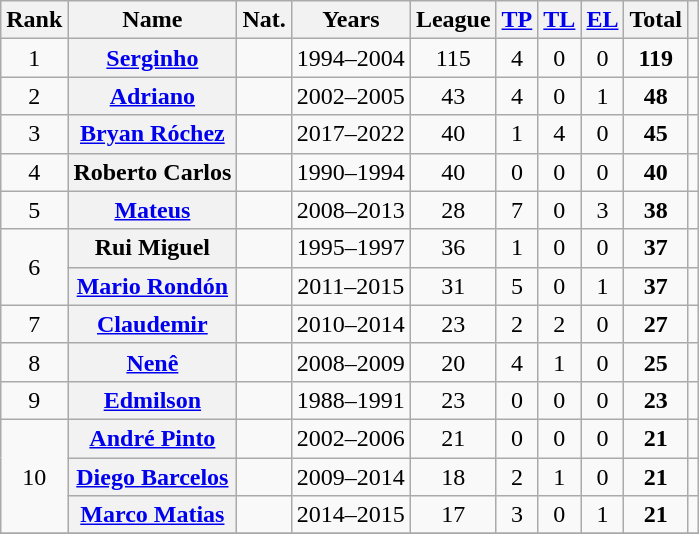<table class="wikitable sortable" style=text-align:center;>
<tr>
<th scope="col">Rank</th>
<th scope="col">Name</th>
<th scope="col">Nat.</th>
<th scope="col" data-sort-type="number">Years</th>
<th scope="col" data-sort-type="number">League</th>
<th scope="col" data-sort-type="number"><a href='#'>TP</a></th>
<th scope="col" data-sort-type="number"><a href='#'>TL</a></th>
<th scope="col" data-sort-type="number"><a href='#'>EL</a></th>
<th scope="col" data-sort-type="number">Total</th>
<th scope="col" class="unsortable"></th>
</tr>
<tr>
<td>1</td>
<th scope="row"><a href='#'>Serginho</a></th>
<td></td>
<td>1994–2004</td>
<td>115</td>
<td>4</td>
<td>0</td>
<td>0</td>
<td><strong>119</strong></td>
<td></td>
</tr>
<tr>
<td>2</td>
<th scope="row"><a href='#'>Adriano</a></th>
<td></td>
<td>2002–2005</td>
<td>43</td>
<td>4</td>
<td>0</td>
<td>1</td>
<td><strong>48</strong></td>
<td></td>
</tr>
<tr>
<td>3</td>
<th scope="row"><a href='#'>Bryan Róchez</a></th>
<td></td>
<td>2017–2022</td>
<td>40</td>
<td>1</td>
<td>4</td>
<td>0</td>
<td><strong>45</strong></td>
<td></td>
</tr>
<tr>
<td>4</td>
<th scope="row">Roberto Carlos</th>
<td></td>
<td>1990–1994</td>
<td>40</td>
<td>0</td>
<td>0</td>
<td>0</td>
<td><strong>40</strong></td>
<td></td>
</tr>
<tr>
<td>5</td>
<th scope="row"><a href='#'>Mateus</a></th>
<td></td>
<td>2008–2013</td>
<td>28</td>
<td>7</td>
<td>0</td>
<td>3</td>
<td><strong>38</strong></td>
<td></td>
</tr>
<tr>
<td rowspan="2">6</td>
<th scope="row">Rui Miguel</th>
<td></td>
<td>1995–1997</td>
<td>36</td>
<td>1</td>
<td>0</td>
<td>0</td>
<td><strong>37</strong></td>
<td></td>
</tr>
<tr>
<th scope="row"><a href='#'>Mario Rondón</a></th>
<td></td>
<td>2011–2015</td>
<td>31</td>
<td>5</td>
<td>0</td>
<td>1</td>
<td><strong>37</strong></td>
<td></td>
</tr>
<tr>
<td>7</td>
<th scope="row"><a href='#'>Claudemir</a></th>
<td></td>
<td>2010–2014</td>
<td>23</td>
<td>2</td>
<td>2</td>
<td>0</td>
<td><strong>27</strong></td>
<td></td>
</tr>
<tr>
<td>8</td>
<th scope="row"><a href='#'>Nenê</a></th>
<td></td>
<td>2008–2009</td>
<td>20</td>
<td>4</td>
<td>1</td>
<td>0</td>
<td><strong>25</strong></td>
<td></td>
</tr>
<tr>
<td>9</td>
<th scope="row"><a href='#'>Edmilson</a></th>
<td></td>
<td>1988–1991</td>
<td>23</td>
<td>0</td>
<td>0</td>
<td>0</td>
<td><strong>23</strong></td>
<td></td>
</tr>
<tr>
<td rowspan="3">10</td>
<th scope="row"><a href='#'>André Pinto</a></th>
<td></td>
<td>2002–2006</td>
<td>21</td>
<td>0</td>
<td>0</td>
<td>0</td>
<td><strong>21</strong></td>
<td></td>
</tr>
<tr>
<th scope="row"><a href='#'>Diego Barcelos</a></th>
<td></td>
<td>2009–2014</td>
<td>18</td>
<td>2</td>
<td>1</td>
<td>0</td>
<td><strong>21</strong></td>
<td></td>
</tr>
<tr>
<th scope="row"><a href='#'>Marco Matias</a></th>
<td></td>
<td>2014–2015</td>
<td>17</td>
<td>3</td>
<td>0</td>
<td>1</td>
<td><strong>21</strong></td>
<td></td>
</tr>
<tr>
</tr>
</table>
